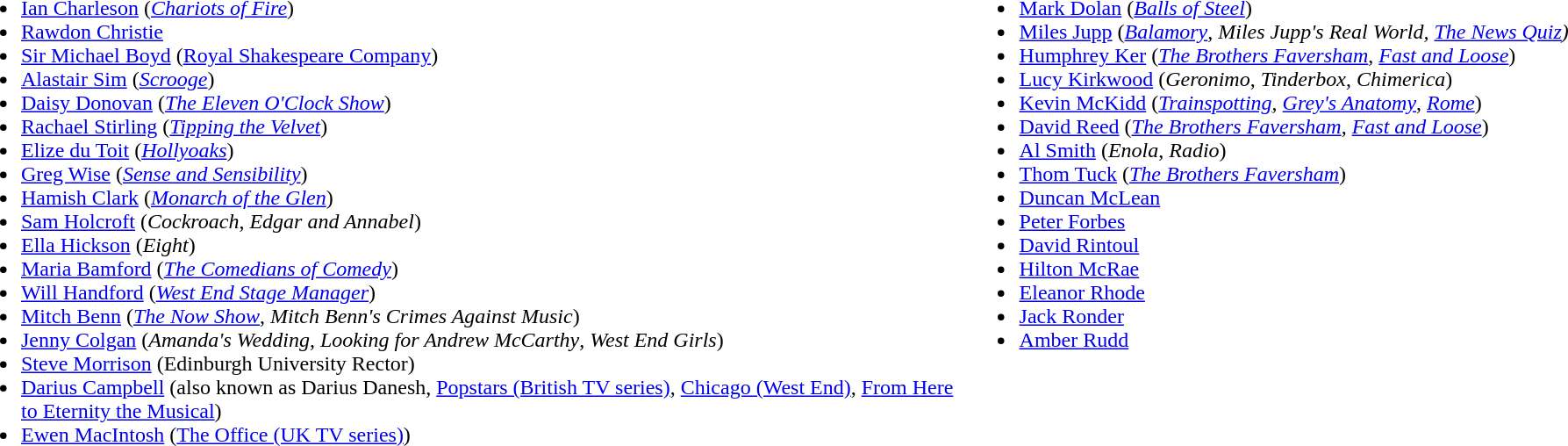<table cellspacing="0" cellpadding="0" style="width:100%;">
<tr valign=top>
<td style="width:60%;"><br><ul><li><a href='#'>Ian Charleson</a> (<em><a href='#'>Chariots of Fire</a></em>)</li><li><a href='#'>Rawdon Christie</a></li><li><a href='#'>Sir Michael Boyd</a> (<a href='#'>Royal Shakespeare Company</a>)</li><li><a href='#'>Alastair Sim</a> (<em><a href='#'>Scrooge</a></em>)</li><li><a href='#'>Daisy Donovan</a> (<em><a href='#'>The Eleven O'Clock Show</a></em>)</li><li><a href='#'>Rachael Stirling</a> (<em><a href='#'>Tipping the Velvet</a></em>)</li><li><a href='#'>Elize du Toit</a> (<em><a href='#'>Hollyoaks</a></em>)</li><li><a href='#'>Greg Wise</a> (<a href='#'><em>Sense and Sensibility</em></a>)</li><li><a href='#'>Hamish Clark</a> (<em><a href='#'>Monarch of the Glen</a></em>)</li><li><a href='#'>Sam Holcroft</a> (<em>Cockroach</em>, <em>Edgar and Annabel</em>)</li><li><a href='#'>Ella Hickson</a> (<em>Eight</em>)</li><li><a href='#'>Maria Bamford</a> (<em><a href='#'>The Comedians of Comedy</a></em>)</li><li><a href='#'>Will Handford</a> (<em><a href='#'>West End Stage Manager</a></em>)</li><li><a href='#'>Mitch Benn</a> (<em><a href='#'>The Now Show</a></em>, <em>Mitch Benn's Crimes Against Music</em>)</li><li><a href='#'>Jenny Colgan</a> (<em>Amanda's Wedding</em>, <em>Looking for Andrew McCarthy</em>, <em>West End Girls</em>)</li><li><a href='#'>Steve Morrison</a> (Edinburgh University Rector)</li><li><a href='#'>Darius Campbell</a> (also known as Darius Danesh, <a href='#'>Popstars (British TV series)</a>, <a href='#'>Chicago (West End)</a>, <a href='#'>From Here to Eternity the Musical</a>)</li><li><a href='#'>Ewen MacIntosh</a> (<a href='#'>The Office (UK TV series)</a>)</li></ul></td>
<td style="width:40%;"><br><ul><li><a href='#'>Mark Dolan</a> (<em><a href='#'>Balls of Steel</a></em>)</li><li><a href='#'>Miles Jupp</a> (<em><a href='#'>Balamory</a></em>, <em>Miles Jupp's Real World, <a href='#'>The News Quiz</a>)</em></li><li><a href='#'>Humphrey Ker</a> (<em><a href='#'>The Brothers Faversham</a></em>, <em><a href='#'>Fast and Loose</a></em>)</li><li><a href='#'>Lucy Kirkwood</a> (<em>Geronimo</em>, <em>Tinderbox</em>, <em>Chimerica</em>)</li><li><a href='#'>Kevin McKidd</a> (<em><a href='#'>Trainspotting</a></em>, <em><a href='#'>Grey's Anatomy</a></em>, <em><a href='#'>Rome</a></em>)</li><li><a href='#'>David Reed</a> (<em><a href='#'>The Brothers Faversham</a></em>, <em><a href='#'>Fast and Loose</a></em>)</li><li><a href='#'>Al Smith</a> (<em>Enola</em>, <em>Radio</em>)</li><li><a href='#'>Thom Tuck</a> (<em><a href='#'>The Brothers Faversham</a></em>)</li><li><a href='#'>Duncan McLean</a></li><li><a href='#'>Peter Forbes</a></li><li><a href='#'>David Rintoul</a></li><li><a href='#'>Hilton McRae</a></li><li><a href='#'>Eleanor Rhode</a></li><li><a href='#'>Jack Ronder</a></li><li><a href='#'>Amber Rudd</a></li></ul></td>
</tr>
</table>
